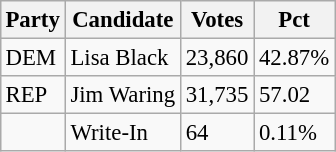<table class="wikitable" style="margin:0.5em; font-size:95%;">
<tr>
<th scope="col">Party</th>
<th scope="col">Candidate</th>
<th scope="col">Votes</th>
<th scope="col">Pct</th>
</tr>
<tr>
<td>DEM</td>
<td>Lisa Black</td>
<td>23,860</td>
<td>42.87%</td>
</tr>
<tr>
<td>REP</td>
<td>Jim Waring</td>
<td>31,735</td>
<td>57.02</td>
</tr>
<tr>
<td></td>
<td>Write-In</td>
<td>64</td>
<td>0.11%</td>
</tr>
</table>
